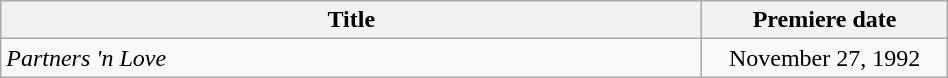<table class="wikitable plainrowheaders sortable" style="width:50%;text-align:center;">
<tr>
<th scope="col" style="width:40%;">Title</th>
<th scope="col" style="width:14%;">Premiere date</th>
</tr>
<tr>
<td scope="row" style="text-align:left;"><em>Partners 'n Love</em></td>
<td>November 27, 1992</td>
</tr>
</table>
